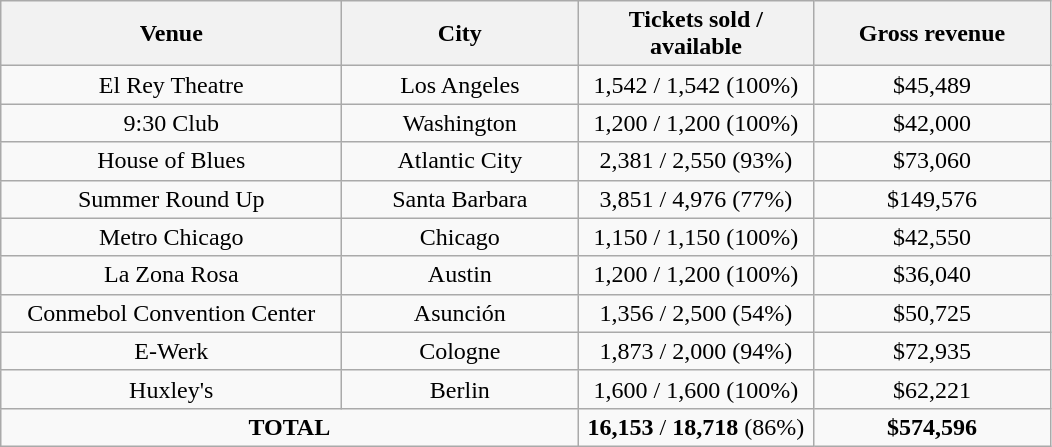<table class="wikitable" style="text-align:center;">
<tr>
<th style="width:220px;">Venue</th>
<th style="width:150px;">City</th>
<th style="width:150px;">Tickets sold / available</th>
<th style="width:150px;">Gross revenue</th>
</tr>
<tr>
<td>El Rey Theatre</td>
<td>Los Angeles</td>
<td>1,542 / 1,542 (100%)</td>
<td>$45,489</td>
</tr>
<tr>
<td>9:30 Club</td>
<td>Washington</td>
<td>1,200 / 1,200 (100%)</td>
<td>$42,000</td>
</tr>
<tr>
<td>House of Blues</td>
<td>Atlantic City</td>
<td>2,381 / 2,550 (93%)</td>
<td>$73,060</td>
</tr>
<tr>
<td>Summer Round Up</td>
<td>Santa Barbara</td>
<td>3,851 / 4,976 (77%)</td>
<td>$149,576</td>
</tr>
<tr>
<td>Metro Chicago</td>
<td>Chicago</td>
<td>1,150 / 1,150 (100%)</td>
<td>$42,550</td>
</tr>
<tr>
<td>La Zona Rosa</td>
<td>Austin</td>
<td>1,200 / 1,200 (100%)</td>
<td>$36,040</td>
</tr>
<tr>
<td>Conmebol Convention Center</td>
<td>Asunción</td>
<td>1,356 / 2,500 (54%)</td>
<td>$50,725</td>
</tr>
<tr>
<td>E-Werk</td>
<td>Cologne</td>
<td>1,873 / 2,000 (94%)</td>
<td>$72,935</td>
</tr>
<tr>
<td>Huxley's</td>
<td>Berlin</td>
<td>1,600 / 1,600 (100%)</td>
<td>$62,221</td>
</tr>
<tr>
<td colspan="2"><strong>TOTAL</strong></td>
<td><strong>16,153</strong> / <strong>18,718</strong> (86%)</td>
<td><strong>$574,596</strong></td>
</tr>
</table>
